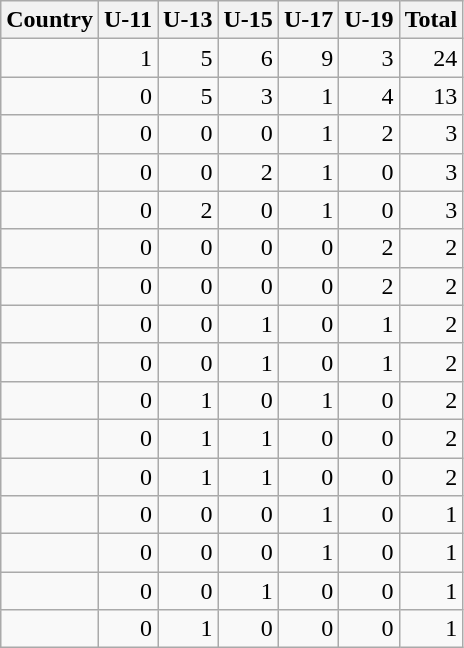<table class="sortable wikitable">
<tr>
<th>Country</th>
<th>U-11</th>
<th>U-13</th>
<th>U-15</th>
<th>U-17</th>
<th>U-19</th>
<th>Total</th>
</tr>
<tr>
<td></td>
<td align="right">1</td>
<td align="right">5</td>
<td align="right">6</td>
<td align="right">9</td>
<td align="right">3</td>
<td align="right">24</td>
</tr>
<tr>
<td></td>
<td align="right">0</td>
<td align="right">5</td>
<td align="right">3</td>
<td align="right">1</td>
<td align="right">4</td>
<td align="right">13</td>
</tr>
<tr>
<td></td>
<td align="right">0</td>
<td align="right">0</td>
<td align="right">0</td>
<td align="right">1</td>
<td align="right">2</td>
<td align="right">3</td>
</tr>
<tr>
<td></td>
<td align="right">0</td>
<td align="right">0</td>
<td align="right">2</td>
<td align="right">1</td>
<td align="right">0</td>
<td align="right">3</td>
</tr>
<tr>
<td></td>
<td align="right">0</td>
<td align="right">2</td>
<td align="right">0</td>
<td align="right">1</td>
<td align="right">0</td>
<td align="right">3</td>
</tr>
<tr>
<td></td>
<td align="right">0</td>
<td align="right">0</td>
<td align="right">0</td>
<td align="right">0</td>
<td align="right">2</td>
<td align="right">2</td>
</tr>
<tr>
<td></td>
<td align="right">0</td>
<td align="right">0</td>
<td align="right">0</td>
<td align="right">0</td>
<td align="right">2</td>
<td align="right">2</td>
</tr>
<tr>
<td></td>
<td align="right">0</td>
<td align="right">0</td>
<td align="right">1</td>
<td align="right">0</td>
<td align="right">1</td>
<td align="right">2</td>
</tr>
<tr>
<td></td>
<td align="right">0</td>
<td align="right">0</td>
<td align="right">1</td>
<td align="right">0</td>
<td align="right">1</td>
<td align="right">2</td>
</tr>
<tr>
<td></td>
<td align="right">0</td>
<td align="right">1</td>
<td align="right">0</td>
<td align="right">1</td>
<td align="right">0</td>
<td align="right">2</td>
</tr>
<tr>
<td></td>
<td align="right">0</td>
<td align="right">1</td>
<td align="right">1</td>
<td align="right">0</td>
<td align="right">0</td>
<td align="right">2</td>
</tr>
<tr>
<td></td>
<td align="right">0</td>
<td align="right">1</td>
<td align="right">1</td>
<td align="right">0</td>
<td align="right">0</td>
<td align="right">2</td>
</tr>
<tr>
<td></td>
<td align="right">0</td>
<td align="right">0</td>
<td align="right">0</td>
<td align="right">1</td>
<td align="right">0</td>
<td align="right">1</td>
</tr>
<tr>
<td></td>
<td align="right">0</td>
<td align="right">0</td>
<td align="right">0</td>
<td align="right">1</td>
<td align="right">0</td>
<td align="right">1</td>
</tr>
<tr>
<td></td>
<td align="right">0</td>
<td align="right">0</td>
<td align="right">1</td>
<td align="right">0</td>
<td align="right">0</td>
<td align="right">1</td>
</tr>
<tr>
<td></td>
<td align="right">0</td>
<td align="right">1</td>
<td align="right">0</td>
<td align="right">0</td>
<td align="right">0</td>
<td align="right">1</td>
</tr>
</table>
